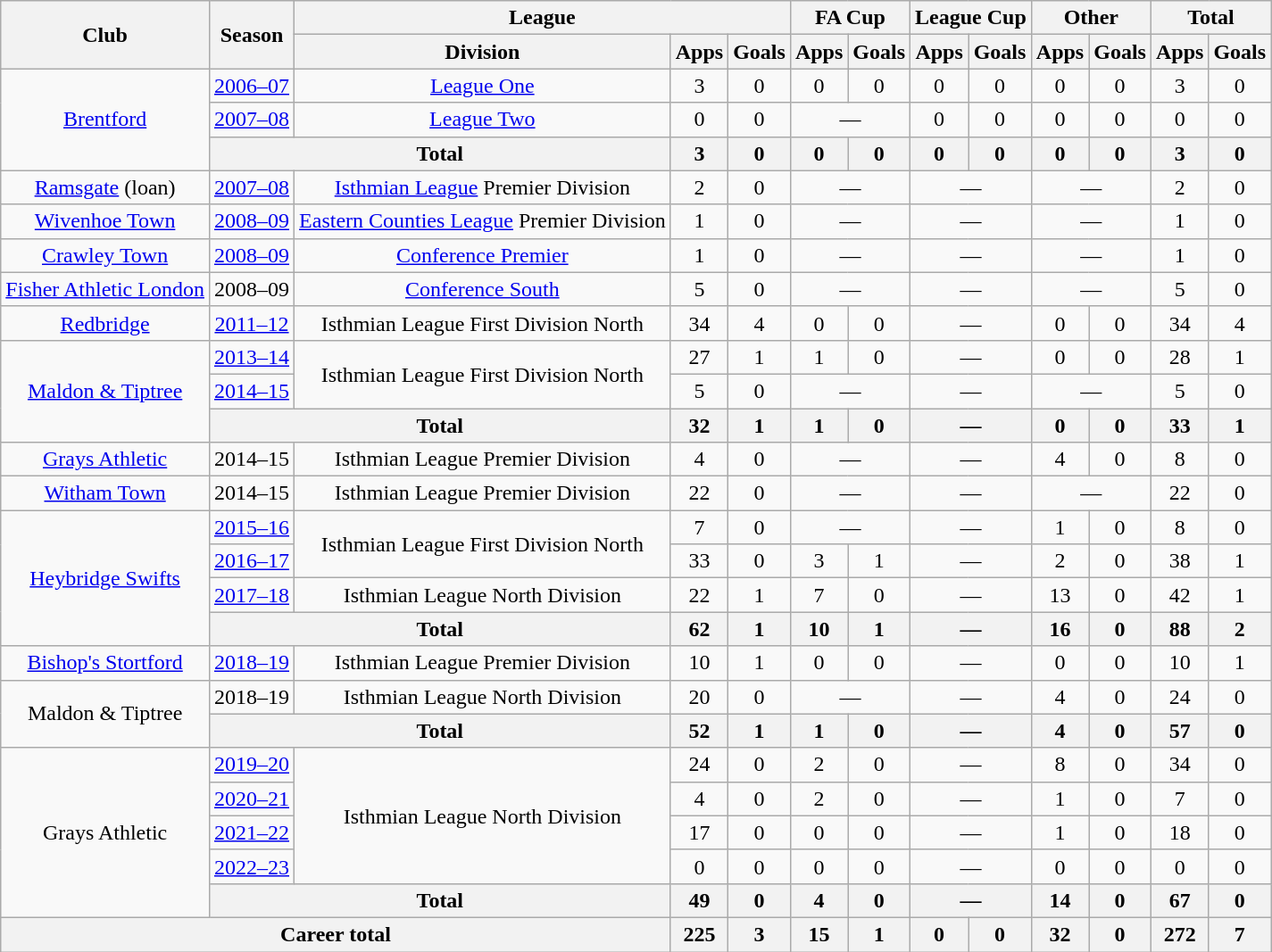<table class="wikitable" style="text-align: center;">
<tr>
<th rowspan="2">Club</th>
<th rowspan="2">Season</th>
<th colspan="3">League</th>
<th colspan="2">FA Cup</th>
<th colspan="2">League Cup</th>
<th colspan="2">Other</th>
<th colspan="2">Total</th>
</tr>
<tr>
<th>Division</th>
<th>Apps</th>
<th>Goals</th>
<th>Apps</th>
<th>Goals</th>
<th>Apps</th>
<th>Goals</th>
<th>Apps</th>
<th>Goals</th>
<th>Apps</th>
<th>Goals</th>
</tr>
<tr>
<td rowspan="3"><a href='#'>Brentford</a></td>
<td><a href='#'>2006–07</a></td>
<td><a href='#'>League One</a></td>
<td>3</td>
<td>0</td>
<td>0</td>
<td>0</td>
<td>0</td>
<td>0</td>
<td>0</td>
<td>0</td>
<td>3</td>
<td>0</td>
</tr>
<tr>
<td><a href='#'>2007–08</a></td>
<td><a href='#'>League Two</a></td>
<td>0</td>
<td>0</td>
<td colspan="2">—</td>
<td>0</td>
<td>0</td>
<td>0</td>
<td>0</td>
<td>0</td>
<td>0</td>
</tr>
<tr>
<th colspan="2">Total</th>
<th>3</th>
<th>0</th>
<th>0</th>
<th>0</th>
<th>0</th>
<th>0</th>
<th>0</th>
<th>0</th>
<th>3</th>
<th>0</th>
</tr>
<tr>
<td><a href='#'>Ramsgate</a> (loan)</td>
<td><a href='#'>2007–08</a></td>
<td><a href='#'>Isthmian League</a> Premier Division</td>
<td>2</td>
<td>0</td>
<td colspan="2">—</td>
<td colspan="2">—</td>
<td colspan="2">—</td>
<td>2</td>
<td>0</td>
</tr>
<tr>
<td><a href='#'>Wivenhoe Town</a></td>
<td><a href='#'>2008–09</a></td>
<td><a href='#'>Eastern Counties League</a> Premier Division</td>
<td>1</td>
<td>0</td>
<td colspan="2">—</td>
<td colspan="2">—</td>
<td colspan="2">—</td>
<td>1</td>
<td>0</td>
</tr>
<tr>
<td><a href='#'>Crawley Town</a></td>
<td><a href='#'>2008–09</a></td>
<td><a href='#'>Conference Premier</a></td>
<td>1</td>
<td>0</td>
<td colspan="2">—</td>
<td colspan="2">—</td>
<td colspan="2">—</td>
<td>1</td>
<td>0</td>
</tr>
<tr>
<td><a href='#'>Fisher Athletic London</a></td>
<td>2008–09</td>
<td><a href='#'>Conference South</a></td>
<td>5</td>
<td>0</td>
<td colspan="2">—</td>
<td colspan="2">—</td>
<td colspan="2">—</td>
<td>5</td>
<td>0</td>
</tr>
<tr>
<td><a href='#'>Redbridge</a></td>
<td><a href='#'>2011–12</a></td>
<td>Isthmian League First Division North</td>
<td>34</td>
<td>4</td>
<td>0</td>
<td>0</td>
<td colspan="2">—</td>
<td>0</td>
<td>0</td>
<td>34</td>
<td>4</td>
</tr>
<tr>
<td rowspan="3"><a href='#'>Maldon & Tiptree</a></td>
<td><a href='#'>2013–14</a></td>
<td rowspan="2">Isthmian League First Division North</td>
<td>27</td>
<td>1</td>
<td>1</td>
<td>0</td>
<td colspan="2">—</td>
<td>0</td>
<td>0</td>
<td>28</td>
<td>1</td>
</tr>
<tr>
<td><a href='#'>2014–15</a></td>
<td>5</td>
<td>0</td>
<td colspan="2">—</td>
<td colspan="2">—</td>
<td colspan="2">—</td>
<td>5</td>
<td>0</td>
</tr>
<tr>
<th colspan="2">Total</th>
<th>32</th>
<th>1</th>
<th>1</th>
<th>0</th>
<th colspan="2">—</th>
<th>0</th>
<th>0</th>
<th>33</th>
<th>1</th>
</tr>
<tr>
<td><a href='#'>Grays Athletic</a></td>
<td>2014–15</td>
<td>Isthmian League Premier Division</td>
<td>4</td>
<td>0</td>
<td colspan="2">—</td>
<td colspan="2">—</td>
<td>4</td>
<td>0</td>
<td>8</td>
<td>0</td>
</tr>
<tr>
<td><a href='#'>Witham Town</a></td>
<td>2014–15</td>
<td>Isthmian League Premier Division</td>
<td>22</td>
<td>0</td>
<td colspan="2">—</td>
<td colspan="2">—</td>
<td colspan="2">—</td>
<td>22</td>
<td>0</td>
</tr>
<tr>
<td rowspan="4"><a href='#'>Heybridge Swifts</a></td>
<td><a href='#'>2015–16</a></td>
<td rowspan="2">Isthmian League First Division North</td>
<td>7</td>
<td>0</td>
<td colspan="2">—</td>
<td colspan="2">—</td>
<td>1</td>
<td>0</td>
<td>8</td>
<td>0</td>
</tr>
<tr>
<td><a href='#'>2016–17</a></td>
<td>33</td>
<td>0</td>
<td>3</td>
<td>1</td>
<td colspan="2">—</td>
<td>2</td>
<td>0</td>
<td>38</td>
<td>1</td>
</tr>
<tr>
<td><a href='#'>2017–18</a></td>
<td>Isthmian League North Division</td>
<td>22</td>
<td>1</td>
<td>7</td>
<td>0</td>
<td colspan="2">—</td>
<td>13</td>
<td>0</td>
<td>42</td>
<td>1</td>
</tr>
<tr>
<th colspan="2">Total</th>
<th>62</th>
<th>1</th>
<th>10</th>
<th>1</th>
<th colspan="2">—</th>
<th>16</th>
<th>0</th>
<th>88</th>
<th>2</th>
</tr>
<tr>
<td><a href='#'>Bishop's Stortford</a></td>
<td><a href='#'>2018–19</a></td>
<td>Isthmian League Premier Division</td>
<td>10</td>
<td>1</td>
<td>0</td>
<td>0</td>
<td colspan="2">—</td>
<td>0</td>
<td>0</td>
<td>10</td>
<td>1</td>
</tr>
<tr>
<td rowspan="2">Maldon & Tiptree</td>
<td>2018–19</td>
<td>Isthmian League North Division</td>
<td>20</td>
<td>0</td>
<td colspan="2">—</td>
<td colspan="2">—</td>
<td>4</td>
<td>0</td>
<td>24</td>
<td>0</td>
</tr>
<tr>
<th colspan="2">Total</th>
<th>52</th>
<th>1</th>
<th>1</th>
<th>0</th>
<th colspan="2">—</th>
<th>4</th>
<th>0</th>
<th>57</th>
<th>0</th>
</tr>
<tr>
<td rowspan="5">Grays Athletic</td>
<td><a href='#'>2019–20</a></td>
<td rowspan="4">Isthmian League North Division</td>
<td>24</td>
<td>0</td>
<td>2</td>
<td>0</td>
<td colspan="2">—</td>
<td>8</td>
<td>0</td>
<td>34</td>
<td>0</td>
</tr>
<tr>
<td><a href='#'>2020–21</a></td>
<td>4</td>
<td>0</td>
<td>2</td>
<td>0</td>
<td colspan="2">—</td>
<td>1</td>
<td>0</td>
<td>7</td>
<td>0</td>
</tr>
<tr>
<td><a href='#'>2021–22</a></td>
<td>17</td>
<td>0</td>
<td>0</td>
<td>0</td>
<td colspan="2">—</td>
<td>1</td>
<td>0</td>
<td>18</td>
<td>0</td>
</tr>
<tr>
<td><a href='#'>2022–23</a></td>
<td>0</td>
<td>0</td>
<td>0</td>
<td>0</td>
<td colspan="2">—</td>
<td>0</td>
<td>0</td>
<td>0</td>
<td>0</td>
</tr>
<tr>
<th colspan="2">Total</th>
<th>49</th>
<th>0</th>
<th>4</th>
<th>0</th>
<th colspan="2">—</th>
<th>14</th>
<th>0</th>
<th>67</th>
<th>0</th>
</tr>
<tr>
<th colspan="3">Career total</th>
<th>225</th>
<th>3</th>
<th>15</th>
<th>1</th>
<th>0</th>
<th>0</th>
<th>32</th>
<th>0</th>
<th>272</th>
<th>7</th>
</tr>
</table>
